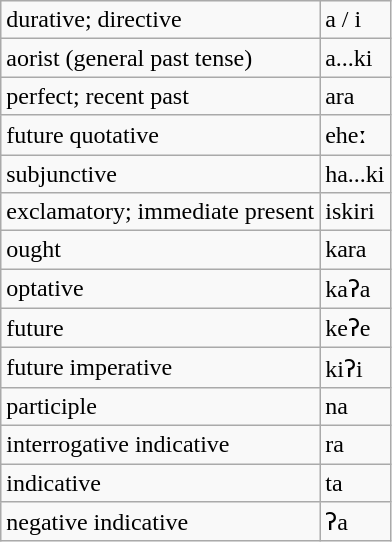<table class="wikitable">
<tr>
<td>durative; directive</td>
<td>a / i</td>
</tr>
<tr>
<td>aorist (general past tense)</td>
<td>a...ki</td>
</tr>
<tr>
<td>perfect; recent past</td>
<td>ara</td>
</tr>
<tr>
<td>future quotative</td>
<td>eheː</td>
</tr>
<tr>
<td>subjunctive</td>
<td>ha...ki</td>
</tr>
<tr>
<td>exclamatory; immediate present</td>
<td>iskiri</td>
</tr>
<tr>
<td>ought</td>
<td>kara</td>
</tr>
<tr>
<td>optative</td>
<td>kaʔa</td>
</tr>
<tr>
<td>future</td>
<td>keʔe</td>
</tr>
<tr>
<td>future imperative</td>
<td>kiʔi</td>
</tr>
<tr>
<td>participle</td>
<td>na</td>
</tr>
<tr>
<td>interrogative indicative</td>
<td>ra</td>
</tr>
<tr>
<td>indicative</td>
<td>ta</td>
</tr>
<tr>
<td>negative indicative</td>
<td>ʔa</td>
</tr>
</table>
